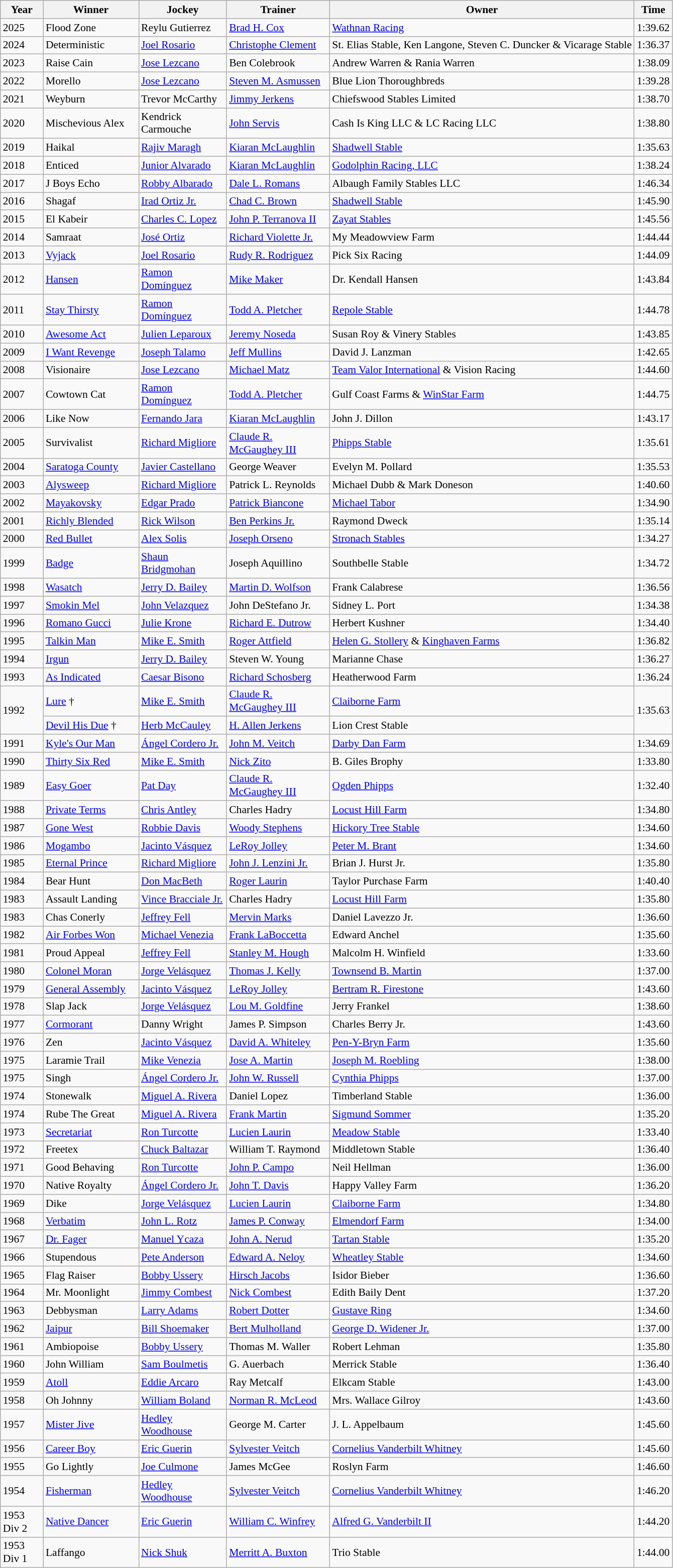<table class="wikitable sortable" style="font-size:90%">
<tr>
<th style="width:50px">Year</th>
<th style="width:120px">Winner</th>
<th style="width:110px">Jockey</th>
<th style="width:130px">Trainer</th>
<th>Owner</th>
<th style="width:25px">Time</th>
</tr>
<tr>
<td>2025</td>
<td>Flood Zone</td>
<td>Reylu Gutierrez</td>
<td><a href='#'>Brad H. Cox</a></td>
<td><a href='#'>Wathnan Racing</a></td>
<td>1:39.62</td>
</tr>
<tr>
<td>2024</td>
<td>Deterministic</td>
<td><a href='#'>Joel Rosario</a></td>
<td><a href='#'>Christophe Clement</a></td>
<td>St. Elias Stable, Ken Langone, Steven C. Duncker & Vicarage Stable</td>
<td>1:36.37</td>
</tr>
<tr>
<td>2023</td>
<td>Raise Cain</td>
<td><a href='#'>Jose Lezcano</a></td>
<td>Ben Colebrook</td>
<td>Andrew Warren & Rania Warren</td>
<td>1:38.09</td>
</tr>
<tr>
<td>2022</td>
<td>Morello</td>
<td><a href='#'>Jose Lezcano</a></td>
<td><a href='#'>Steven M. Asmussen</a></td>
<td>Blue Lion Thoroughbreds</td>
<td>1:39.28</td>
</tr>
<tr>
<td>2021</td>
<td>Weyburn</td>
<td>Trevor McCarthy</td>
<td><a href='#'>Jimmy Jerkens</a></td>
<td>Chiefswood Stables Limited</td>
<td>1:38.70</td>
</tr>
<tr>
<td>2020</td>
<td>Mischevious Alex</td>
<td>Kendrick Carmouche</td>
<td><a href='#'>John Servis</a></td>
<td>Cash Is King LLC & LC Racing LLC</td>
<td>1:38.80</td>
</tr>
<tr>
<td>2019</td>
<td>Haikal</td>
<td><a href='#'>Rajiv Maragh</a></td>
<td><a href='#'>Kiaran McLaughlin</a></td>
<td><a href='#'>Shadwell Stable</a></td>
<td>1:35.63</td>
</tr>
<tr>
<td>2018</td>
<td>Enticed</td>
<td><a href='#'>Junior Alvarado</a></td>
<td><a href='#'>Kiaran McLaughlin</a></td>
<td><a href='#'>Godolphin Racing, LLC</a></td>
<td>1:38.24</td>
</tr>
<tr>
<td>2017</td>
<td>J Boys Echo</td>
<td><a href='#'>Robby Albarado</a></td>
<td><a href='#'>Dale L. Romans</a></td>
<td>Albaugh Family Stables LLC</td>
<td>1:46.34</td>
</tr>
<tr>
<td>2016</td>
<td>Shagaf</td>
<td><a href='#'>Irad Ortiz Jr.</a></td>
<td><a href='#'>Chad C. Brown</a></td>
<td><a href='#'>Shadwell Stable</a></td>
<td>1:45.90</td>
</tr>
<tr>
<td>2015</td>
<td>El Kabeir</td>
<td><a href='#'>Charles C. Lopez</a></td>
<td><a href='#'>John P. Terranova II</a></td>
<td><a href='#'>Zayat Stables</a></td>
<td>1:45.56</td>
</tr>
<tr>
<td>2014</td>
<td>Samraat</td>
<td><a href='#'>José Ortiz</a></td>
<td><a href='#'>Richard Violette Jr.</a></td>
<td>My Meadowview Farm</td>
<td>1:44.44</td>
</tr>
<tr>
<td>2013</td>
<td><a href='#'>Vyjack</a></td>
<td><a href='#'>Joel Rosario</a></td>
<td><a href='#'>Rudy R. Rodriguez</a></td>
<td>Pick Six Racing</td>
<td>1:44.09</td>
</tr>
<tr>
<td>2012</td>
<td><a href='#'>Hansen</a></td>
<td><a href='#'>Ramon Domínguez</a></td>
<td><a href='#'>Mike Maker</a></td>
<td>Dr. Kendall Hansen</td>
<td>1:43.84</td>
</tr>
<tr>
<td>2011</td>
<td><a href='#'>Stay Thirsty</a></td>
<td><a href='#'>Ramon Domínguez</a></td>
<td><a href='#'>Todd A. Pletcher</a></td>
<td><a href='#'>Repole Stable</a></td>
<td>1:44.78</td>
</tr>
<tr>
<td>2010</td>
<td><a href='#'>Awesome Act</a></td>
<td><a href='#'>Julien Leparoux</a></td>
<td><a href='#'>Jeremy Noseda</a></td>
<td>Susan Roy & Vinery Stables</td>
<td>1:43.85</td>
</tr>
<tr>
<td>2009</td>
<td><a href='#'>I Want Revenge</a></td>
<td><a href='#'>Joseph Talamo</a></td>
<td><a href='#'>Jeff Mullins</a></td>
<td>David J. Lanzman</td>
<td>1:42.65</td>
</tr>
<tr>
<td>2008</td>
<td>Visionaire</td>
<td><a href='#'>Jose Lezcano</a></td>
<td><a href='#'>Michael Matz</a></td>
<td><a href='#'>Team Valor International</a> & Vision Racing</td>
<td>1:44.60</td>
</tr>
<tr>
<td>2007</td>
<td>Cowtown Cat</td>
<td><a href='#'>Ramon Domínguez</a></td>
<td><a href='#'>Todd A. Pletcher</a></td>
<td>Gulf Coast Farms & <a href='#'>WinStar Farm</a></td>
<td>1:44.75</td>
</tr>
<tr>
<td>2006</td>
<td>Like Now</td>
<td><a href='#'>Fernando Jara</a></td>
<td><a href='#'>Kiaran McLaughlin</a></td>
<td>John J. Dillon</td>
<td>1:43.17</td>
</tr>
<tr>
<td>2005</td>
<td>Survivalist</td>
<td><a href='#'>Richard Migliore</a></td>
<td><a href='#'>Claude R. McGaughey III</a></td>
<td><a href='#'>Phipps Stable</a></td>
<td>1:35.61</td>
</tr>
<tr>
<td>2004</td>
<td><a href='#'>Saratoga County</a></td>
<td><a href='#'>Javier Castellano</a></td>
<td>George Weaver</td>
<td>Evelyn M. Pollard</td>
<td>1:35.53</td>
</tr>
<tr>
<td>2003</td>
<td><a href='#'>Alysweep</a></td>
<td><a href='#'>Richard Migliore</a></td>
<td>Patrick L. Reynolds</td>
<td>Michael Dubb & Mark Doneson</td>
<td>1:40.60</td>
</tr>
<tr>
<td>2002</td>
<td><a href='#'>Mayakovsky</a></td>
<td><a href='#'>Edgar Prado</a></td>
<td><a href='#'>Patrick Biancone</a></td>
<td><a href='#'>Michael Tabor</a></td>
<td>1:34.90</td>
</tr>
<tr>
<td>2001</td>
<td><a href='#'>Richly Blended</a></td>
<td><a href='#'>Rick Wilson</a></td>
<td><a href='#'>Ben Perkins Jr.</a></td>
<td>Raymond Dweck</td>
<td>1:35.14</td>
</tr>
<tr>
<td>2000</td>
<td><a href='#'>Red Bullet</a></td>
<td><a href='#'>Alex Solis</a></td>
<td><a href='#'>Joseph Orseno</a></td>
<td><a href='#'>Stronach Stables</a></td>
<td>1:34.27</td>
</tr>
<tr>
<td>1999</td>
<td><a href='#'>Badge</a></td>
<td><a href='#'>Shaun Bridgmohan</a></td>
<td>Joseph Aquillino</td>
<td>Southbelle Stable</td>
<td>1:34.72</td>
</tr>
<tr>
<td>1998</td>
<td><a href='#'>Wasatch</a></td>
<td><a href='#'>Jerry D. Bailey</a></td>
<td><a href='#'>Martin D. Wolfson</a></td>
<td>Frank Calabrese</td>
<td>1:36.56</td>
</tr>
<tr>
<td>1997</td>
<td><a href='#'>Smokin Mel</a></td>
<td><a href='#'>John Velazquez</a></td>
<td>John DeStefano Jr.</td>
<td>Sidney L. Port</td>
<td>1:34.38</td>
</tr>
<tr>
<td>1996</td>
<td><a href='#'>Romano Gucci</a></td>
<td><a href='#'>Julie Krone</a></td>
<td><a href='#'>Richard E. Dutrow</a></td>
<td>Herbert Kushner</td>
<td>1:34.40</td>
</tr>
<tr>
<td>1995</td>
<td><a href='#'>Talkin Man</a></td>
<td><a href='#'>Mike E. Smith</a></td>
<td><a href='#'>Roger Attfield</a></td>
<td><a href='#'>Helen G. Stollery</a> & <a href='#'>Kinghaven Farms</a></td>
<td>1:36.82</td>
</tr>
<tr>
<td>1994</td>
<td><a href='#'>Irgun</a></td>
<td><a href='#'>Jerry D. Bailey</a></td>
<td>Steven W. Young</td>
<td>Marianne Chase</td>
<td>1:36.27</td>
</tr>
<tr>
<td>1993</td>
<td><a href='#'>As Indicated</a></td>
<td><a href='#'>Caesar Bisono</a></td>
<td><a href='#'>Richard Schosberg</a></td>
<td>Heatherwood Farm</td>
<td>1:36.24</td>
</tr>
<tr>
<td rowspan="2">1992</td>
<td><a href='#'>Lure</a> †</td>
<td><a href='#'>Mike E. Smith</a></td>
<td><a href='#'>Claude R. McGaughey III</a></td>
<td><a href='#'>Claiborne Farm</a></td>
<td rowspan="2">1:35.63</td>
</tr>
<tr>
<td><a href='#'>Devil His Due</a> †</td>
<td><a href='#'>Herb McCauley</a></td>
<td><a href='#'>H. Allen Jerkens</a></td>
<td>Lion Crest Stable</td>
</tr>
<tr>
<td>1991</td>
<td><a href='#'>Kyle's Our Man</a></td>
<td><a href='#'>Ángel Cordero Jr.</a></td>
<td><a href='#'>John M. Veitch</a></td>
<td><a href='#'>Darby Dan Farm</a></td>
<td>1:34.69</td>
</tr>
<tr>
<td>1990</td>
<td><a href='#'>Thirty Six Red</a></td>
<td><a href='#'>Mike E. Smith</a></td>
<td><a href='#'>Nick Zito</a></td>
<td>B. Giles Brophy</td>
<td>1:33.80</td>
</tr>
<tr>
<td>1989</td>
<td><a href='#'>Easy Goer</a></td>
<td><a href='#'>Pat Day</a></td>
<td><a href='#'>Claude R. McGaughey III</a></td>
<td><a href='#'>Ogden Phipps</a></td>
<td>1:32.40</td>
</tr>
<tr>
<td>1988</td>
<td><a href='#'>Private Terms</a></td>
<td><a href='#'>Chris Antley</a></td>
<td>Charles Hadry</td>
<td><a href='#'>Locust Hill Farm</a></td>
<td>1:34.80</td>
</tr>
<tr>
<td>1987</td>
<td><a href='#'>Gone West</a></td>
<td><a href='#'>Robbie Davis</a></td>
<td><a href='#'>Woody Stephens</a></td>
<td><a href='#'>Hickory Tree Stable</a></td>
<td>1:34.60</td>
</tr>
<tr>
<td>1986</td>
<td><a href='#'>Mogambo</a></td>
<td><a href='#'>Jacinto Vásquez</a></td>
<td><a href='#'>LeRoy Jolley</a></td>
<td><a href='#'>Peter M. Brant</a></td>
<td>1:34.60</td>
</tr>
<tr>
<td>1985</td>
<td><a href='#'>Eternal Prince</a></td>
<td><a href='#'>Richard Migliore</a></td>
<td><a href='#'>John J. Lenzini Jr.</a></td>
<td>Brian J. Hurst Jr.</td>
<td>1:35.80</td>
</tr>
<tr>
<td>1984</td>
<td>Bear Hunt</td>
<td><a href='#'>Don MacBeth</a></td>
<td><a href='#'>Roger Laurin</a></td>
<td>Taylor Purchase Farm</td>
<td>1:40.40</td>
</tr>
<tr>
<td>1983</td>
<td>Assault Landing</td>
<td><a href='#'>Vince Bracciale Jr.</a></td>
<td>Charles Hadry</td>
<td><a href='#'>Locust Hill Farm</a></td>
<td>1:35.80</td>
</tr>
<tr>
<td>1983</td>
<td>Chas Conerly</td>
<td><a href='#'>Jeffrey Fell</a></td>
<td><a href='#'>Mervin Marks</a></td>
<td>Daniel Lavezzo Jr.</td>
<td>1:36.60</td>
</tr>
<tr>
<td>1982</td>
<td><a href='#'>Air Forbes Won</a></td>
<td><a href='#'>Michael Venezia</a></td>
<td><a href='#'>Frank LaBoccetta</a></td>
<td>Edward Anchel</td>
<td>1:35.60</td>
</tr>
<tr>
<td>1981</td>
<td>Proud Appeal</td>
<td><a href='#'>Jeffrey Fell</a></td>
<td><a href='#'>Stanley M. Hough</a></td>
<td>Malcolm H. Winfield</td>
<td>1:33.60</td>
</tr>
<tr>
<td>1980</td>
<td><a href='#'>Colonel Moran</a></td>
<td><a href='#'>Jorge Velásquez</a></td>
<td><a href='#'>Thomas J. Kelly</a></td>
<td><a href='#'>Townsend B. Martin</a></td>
<td>1:37.00</td>
</tr>
<tr>
<td>1979</td>
<td><a href='#'>General Assembly</a></td>
<td><a href='#'>Jacinto Vásquez</a></td>
<td><a href='#'>LeRoy Jolley</a></td>
<td><a href='#'>Bertram R. Firestone</a></td>
<td>1:43.60</td>
</tr>
<tr>
<td>1978</td>
<td>Slap Jack</td>
<td><a href='#'>Jorge Velásquez</a></td>
<td><a href='#'>Lou M. Goldfine</a></td>
<td>Jerry Frankel</td>
<td>1:38.60</td>
</tr>
<tr>
<td>1977</td>
<td><a href='#'>Cormorant</a></td>
<td>Danny Wright</td>
<td>James P. Simpson</td>
<td>Charles Berry Jr.</td>
<td>1:43.60</td>
</tr>
<tr>
<td>1976</td>
<td>Zen</td>
<td><a href='#'>Jacinto Vásquez</a></td>
<td><a href='#'>David A. Whiteley</a></td>
<td><a href='#'>Pen-Y-Bryn Farm</a></td>
<td>1:35.60</td>
</tr>
<tr>
<td>1975</td>
<td>Laramie Trail</td>
<td><a href='#'>Mike Venezia</a></td>
<td><a href='#'>Jose A. Martin</a></td>
<td><a href='#'>Joseph M. Roebling</a></td>
<td>1:38.00</td>
</tr>
<tr>
<td>1975</td>
<td>Singh</td>
<td><a href='#'>Ángel Cordero Jr.</a></td>
<td><a href='#'>John W. Russell</a></td>
<td><a href='#'>Cynthia Phipps</a></td>
<td>1:37.00</td>
</tr>
<tr>
<td>1974</td>
<td>Stonewalk</td>
<td><a href='#'>Miguel A. Rivera</a></td>
<td>Daniel Lopez</td>
<td>Timberland Stable</td>
<td>1:36.00</td>
</tr>
<tr>
<td>1974</td>
<td>Rube The Great</td>
<td><a href='#'>Miguel A. Rivera</a></td>
<td><a href='#'>Frank Martin</a></td>
<td><a href='#'>Sigmund Sommer</a></td>
<td>1:35.20</td>
</tr>
<tr>
<td>1973</td>
<td><a href='#'>Secretariat</a></td>
<td><a href='#'>Ron Turcotte</a></td>
<td><a href='#'>Lucien Laurin</a></td>
<td><a href='#'>Meadow Stable</a></td>
<td>1:33.40</td>
</tr>
<tr>
<td>1972</td>
<td>Freetex</td>
<td><a href='#'>Chuck Baltazar</a></td>
<td>William T. Raymond</td>
<td>Middletown Stable</td>
<td>1:36.40</td>
</tr>
<tr>
<td>1971</td>
<td>Good Behaving</td>
<td><a href='#'>Ron Turcotte</a></td>
<td><a href='#'>John P. Campo</a></td>
<td>Neil Hellman</td>
<td>1:36.00</td>
</tr>
<tr>
<td>1970</td>
<td>Native Royalty</td>
<td><a href='#'>Ángel Cordero Jr.</a></td>
<td><a href='#'>John T. Davis</a></td>
<td>Happy Valley Farm</td>
<td>1:36.20</td>
</tr>
<tr>
<td>1969</td>
<td>Dike</td>
<td><a href='#'>Jorge Velásquez</a></td>
<td><a href='#'>Lucien Laurin</a></td>
<td><a href='#'>Claiborne Farm</a></td>
<td>1:34.80</td>
</tr>
<tr>
<td>1968</td>
<td><a href='#'>Verbatim</a></td>
<td><a href='#'>John L. Rotz</a></td>
<td><a href='#'>James P. Conway</a></td>
<td><a href='#'>Elmendorf Farm</a></td>
<td>1:34.00</td>
</tr>
<tr>
<td>1967</td>
<td><a href='#'>Dr. Fager</a></td>
<td><a href='#'>Manuel Ycaza</a></td>
<td><a href='#'>John A. Nerud</a></td>
<td><a href='#'>Tartan Stable</a></td>
<td>1:35.20</td>
</tr>
<tr>
<td>1966</td>
<td>Stupendous</td>
<td><a href='#'>Pete Anderson</a></td>
<td><a href='#'>Edward A. Neloy</a></td>
<td><a href='#'>Wheatley Stable</a></td>
<td>1:34.60</td>
</tr>
<tr>
<td>1965</td>
<td>Flag Raiser</td>
<td><a href='#'>Bobby Ussery</a></td>
<td><a href='#'>Hirsch Jacobs</a></td>
<td>Isidor Bieber</td>
<td>1:36.60</td>
</tr>
<tr>
<td>1964</td>
<td>Mr. Moonlight</td>
<td><a href='#'>Jimmy Combest</a></td>
<td><a href='#'>Nick Combest</a></td>
<td>Edith Baily Dent</td>
<td>1:37.20</td>
</tr>
<tr>
<td>1963</td>
<td>Debbysman</td>
<td><a href='#'>Larry Adams</a></td>
<td><a href='#'>Robert Dotter</a></td>
<td><a href='#'>Gustave Ring</a></td>
<td>1:34.60</td>
</tr>
<tr>
<td>1962</td>
<td><a href='#'>Jaipur</a></td>
<td><a href='#'>Bill Shoemaker</a></td>
<td><a href='#'>Bert Mulholland</a></td>
<td><a href='#'>George D. Widener Jr.</a></td>
<td>1:37.00</td>
</tr>
<tr>
<td>1961</td>
<td>Ambiopoise</td>
<td><a href='#'>Bobby Ussery</a></td>
<td>Thomas M. Waller</td>
<td>Robert Lehman</td>
<td>1:35.80</td>
</tr>
<tr>
<td>1960</td>
<td>John William</td>
<td><a href='#'>Sam Boulmetis</a></td>
<td>G. Auerbach</td>
<td>Merrick Stable</td>
<td>1:36.40</td>
</tr>
<tr>
<td>1959</td>
<td><a href='#'>Atoll</a></td>
<td><a href='#'>Eddie Arcaro</a></td>
<td>Ray Metcalf</td>
<td>Elkcam Stable</td>
<td>1:43.00</td>
</tr>
<tr>
<td>1958</td>
<td>Oh Johnny</td>
<td><a href='#'>William Boland</a></td>
<td><a href='#'>Norman R. McLeod</a></td>
<td>Mrs. Wallace Gilroy</td>
<td>1:43.60</td>
</tr>
<tr>
<td>1957</td>
<td><a href='#'>Mister Jive</a></td>
<td><a href='#'>Hedley Woodhouse</a></td>
<td>George M. Carter</td>
<td>J. L. Appelbaum</td>
<td>1:45.60</td>
</tr>
<tr>
<td>1956</td>
<td><a href='#'>Career Boy</a></td>
<td><a href='#'>Eric Guerin</a></td>
<td><a href='#'>Sylvester Veitch</a></td>
<td><a href='#'>Cornelius Vanderbilt Whitney</a></td>
<td>1:45.60</td>
</tr>
<tr>
<td>1955</td>
<td>Go Lightly</td>
<td><a href='#'>Joe Culmone</a></td>
<td>James McGee</td>
<td>Roslyn Farm</td>
<td>1:46.60</td>
</tr>
<tr>
<td>1954</td>
<td><a href='#'>Fisherman</a></td>
<td><a href='#'>Hedley Woodhouse</a></td>
<td><a href='#'>Sylvester Veitch</a></td>
<td><a href='#'>Cornelius Vanderbilt Whitney</a></td>
<td>1:46.20</td>
</tr>
<tr>
<td>1953 Div 2</td>
<td><a href='#'>Native Dancer</a></td>
<td><a href='#'>Eric Guerin</a></td>
<td><a href='#'>William C. Winfrey</a></td>
<td><a href='#'>Alfred G. Vanderbilt II</a></td>
<td>1:44.20</td>
</tr>
<tr>
<td>1953 Div 1</td>
<td>Laffango</td>
<td><a href='#'>Nick Shuk</a></td>
<td><a href='#'>Merritt A. Buxton</a></td>
<td>Trio Stable</td>
<td>1:44.00</td>
</tr>
</table>
